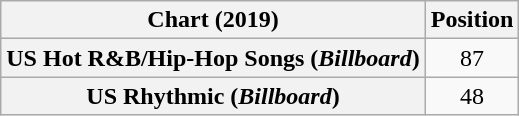<table class="wikitable sortable plainrowheaders" style="text-align:center">
<tr>
<th scope="col">Chart (2019)</th>
<th scope="col">Position</th>
</tr>
<tr>
<th scope="row">US Hot R&B/Hip-Hop Songs (<em>Billboard</em>)</th>
<td>87</td>
</tr>
<tr>
<th scope="row">US Rhythmic (<em>Billboard</em>)</th>
<td>48</td>
</tr>
</table>
